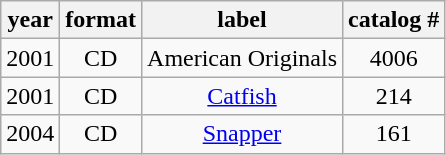<table class="wikitable" style="text-align:center">
<tr>
<th>year</th>
<th>format</th>
<th>label</th>
<th>catalog #</th>
</tr>
<tr>
<td>2001</td>
<td>CD</td>
<td>American Originals</td>
<td>4006</td>
</tr>
<tr>
<td>2001</td>
<td>CD</td>
<td><a href='#'>Catfish</a></td>
<td>214</td>
</tr>
<tr>
<td>2004</td>
<td>CD</td>
<td><a href='#'>Snapper</a></td>
<td>161</td>
</tr>
</table>
